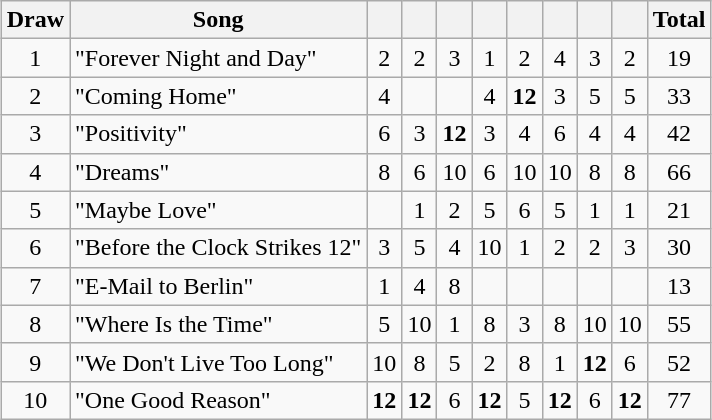<table class="wikitable plainrowheaders" style="margin: 1em auto 1em auto; text-align:center;">
<tr>
<th>Draw</th>
<th>Song</th>
<th></th>
<th></th>
<th></th>
<th></th>
<th></th>
<th></th>
<th></th>
<th></th>
<th>Total</th>
</tr>
<tr>
<td>1</td>
<td align="left">"Forever Night and Day"</td>
<td>2</td>
<td>2</td>
<td>3</td>
<td>1</td>
<td>2</td>
<td>4</td>
<td>3</td>
<td>2</td>
<td>19</td>
</tr>
<tr>
<td>2</td>
<td align="left">"Coming Home"</td>
<td>4</td>
<td></td>
<td></td>
<td>4</td>
<td><strong>12</strong></td>
<td>3</td>
<td>5</td>
<td>5</td>
<td>33</td>
</tr>
<tr>
<td>3</td>
<td align="left">"Positivity"</td>
<td>6</td>
<td>3</td>
<td><strong>12</strong></td>
<td>3</td>
<td>4</td>
<td>6</td>
<td>4</td>
<td>4</td>
<td>42</td>
</tr>
<tr>
<td>4</td>
<td align="left">"Dreams"</td>
<td>8</td>
<td>6</td>
<td>10</td>
<td>6</td>
<td>10</td>
<td>10</td>
<td>8</td>
<td>8</td>
<td>66</td>
</tr>
<tr>
<td>5</td>
<td align="left">"Maybe Love"</td>
<td></td>
<td>1</td>
<td>2</td>
<td>5</td>
<td>6</td>
<td>5</td>
<td>1</td>
<td>1</td>
<td>21</td>
</tr>
<tr>
<td>6</td>
<td align="left">"Before the Clock Strikes 12"</td>
<td>3</td>
<td>5</td>
<td>4</td>
<td>10</td>
<td>1</td>
<td>2</td>
<td>2</td>
<td>3</td>
<td>30</td>
</tr>
<tr>
<td>7</td>
<td align="left">"E-Mail to Berlin"</td>
<td>1</td>
<td>4</td>
<td>8</td>
<td></td>
<td></td>
<td></td>
<td></td>
<td></td>
<td>13</td>
</tr>
<tr>
<td>8</td>
<td align="left">"Where Is the Time"</td>
<td>5</td>
<td>10</td>
<td>1</td>
<td>8</td>
<td>3</td>
<td>8</td>
<td>10</td>
<td>10</td>
<td>55</td>
</tr>
<tr>
<td>9</td>
<td align="left">"We Don't Live Too Long"</td>
<td>10</td>
<td>8</td>
<td>5</td>
<td>2</td>
<td>8</td>
<td>1</td>
<td><strong>12</strong></td>
<td>6</td>
<td>52</td>
</tr>
<tr>
<td>10</td>
<td align="left">"One Good Reason"</td>
<td><strong>12</strong></td>
<td><strong>12</strong></td>
<td>6</td>
<td><strong>12</strong></td>
<td>5</td>
<td><strong>12</strong></td>
<td>6</td>
<td><strong>12</strong></td>
<td>77</td>
</tr>
</table>
